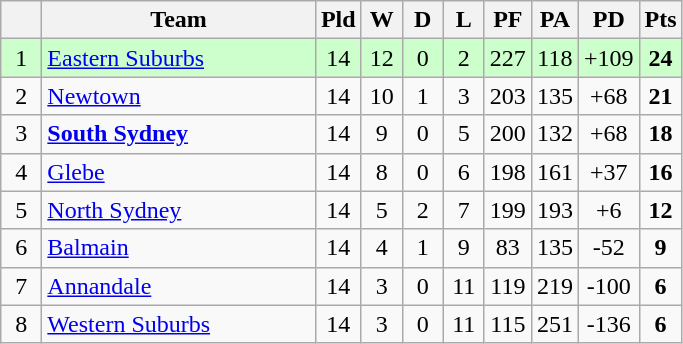<table class="wikitable" style="text-align:center;">
<tr>
<th width="20"></th>
<th width="175">Team</th>
<th width="20">Pld</th>
<th width="20">W</th>
<th width="20">D</th>
<th width="20">L</th>
<th width="20">PF</th>
<th width="20">PA</th>
<th width="20">PD</th>
<th width="20">Pts</th>
</tr>
<tr style="background: #ccffcc;">
<td>1</td>
<td style="text-align:left;"> <a href='#'>Eastern Suburbs</a></td>
<td>14</td>
<td>12</td>
<td>0</td>
<td>2</td>
<td>227</td>
<td>118</td>
<td>+109</td>
<td><strong>24</strong></td>
</tr>
<tr>
<td>2</td>
<td style="text-align:left;"> <a href='#'>Newtown</a></td>
<td>14</td>
<td>10</td>
<td>1</td>
<td>3</td>
<td>203</td>
<td>135</td>
<td>+68</td>
<td><strong>21</strong></td>
</tr>
<tr>
<td>3</td>
<td style="text-align:left;"><strong> <a href='#'>South Sydney</a></strong></td>
<td>14</td>
<td>9</td>
<td>0</td>
<td>5</td>
<td>200</td>
<td>132</td>
<td>+68</td>
<td><strong>18</strong></td>
</tr>
<tr>
<td>4</td>
<td style="text-align:left;"> <a href='#'>Glebe</a></td>
<td>14</td>
<td>8</td>
<td>0</td>
<td>6</td>
<td>198</td>
<td>161</td>
<td>+37</td>
<td><strong>16</strong></td>
</tr>
<tr>
<td>5</td>
<td style="text-align:left;"> <a href='#'>North Sydney</a></td>
<td>14</td>
<td>5</td>
<td>2</td>
<td>7</td>
<td>199</td>
<td>193</td>
<td>+6</td>
<td><strong>12</strong></td>
</tr>
<tr>
<td>6</td>
<td style="text-align:left;"> <a href='#'>Balmain</a></td>
<td>14</td>
<td>4</td>
<td>1</td>
<td>9</td>
<td>83</td>
<td>135</td>
<td>-52</td>
<td><strong>9</strong></td>
</tr>
<tr>
<td>7</td>
<td style="text-align:left;"> <a href='#'>Annandale</a></td>
<td>14</td>
<td>3</td>
<td>0</td>
<td>11</td>
<td>119</td>
<td>219</td>
<td>-100</td>
<td><strong>6</strong></td>
</tr>
<tr>
<td>8</td>
<td style="text-align:left;"> <a href='#'>Western Suburbs</a></td>
<td>14</td>
<td>3</td>
<td>0</td>
<td>11</td>
<td>115</td>
<td>251</td>
<td>-136</td>
<td><strong>6</strong></td>
</tr>
</table>
